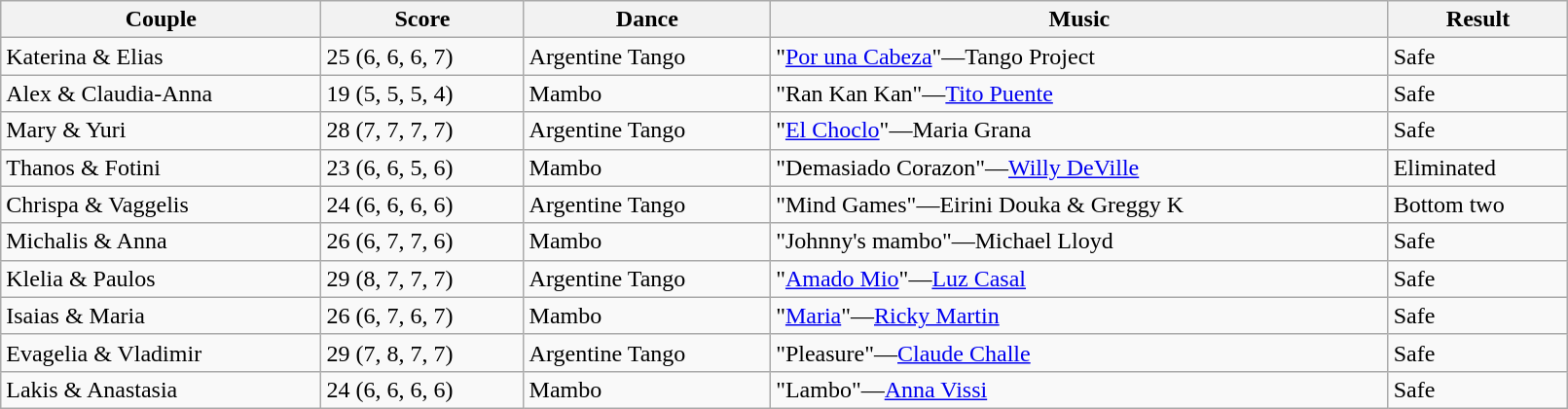<table class="wikitable sortable" style="width:85%;">
<tr>
<th>Couple</th>
<th>Score</th>
<th>Dance</th>
<th>Music</th>
<th>Result</th>
</tr>
<tr>
<td>Katerina & Elias</td>
<td>25 (6, 6, 6, 7)</td>
<td>Argentine Tango</td>
<td>"<a href='#'>Por una Cabeza</a>"—Tango Project</td>
<td>Safe</td>
</tr>
<tr>
<td>Alex & Claudia-Anna</td>
<td>19 (5, 5, 5, 4)</td>
<td>Mambo</td>
<td>"Ran Kan Kan"—<a href='#'>Tito Puente</a></td>
<td>Safe</td>
</tr>
<tr>
<td>Mary & Yuri</td>
<td>28 (7, 7, 7, 7)</td>
<td>Argentine Tango</td>
<td>"<a href='#'>El Choclo</a>"—Maria Grana</td>
<td>Safe</td>
</tr>
<tr>
<td>Thanos & Fotini</td>
<td>23 (6, 6, 5, 6)</td>
<td>Mambo</td>
<td>"Demasiado Corazon"—<a href='#'>Willy DeVille</a></td>
<td>Eliminated</td>
</tr>
<tr>
<td>Chrispa & Vaggelis</td>
<td>24 (6, 6, 6, 6)</td>
<td>Argentine Tango</td>
<td>"Mind Games"—Eirini Douka & Greggy K</td>
<td>Bottom two</td>
</tr>
<tr>
<td>Michalis & Anna</td>
<td>26 (6, 7, 7, 6)</td>
<td>Mambo</td>
<td>"Johnny's mambo"—Michael Lloyd</td>
<td>Safe</td>
</tr>
<tr>
<td>Klelia & Paulos</td>
<td>29 (8, 7, 7, 7)</td>
<td>Argentine Tango</td>
<td>"<a href='#'>Amado Mio</a>"—<a href='#'>Luz Casal</a></td>
<td>Safe</td>
</tr>
<tr>
<td>Isaias & Maria</td>
<td>26 (6, 7, 6, 7)</td>
<td>Mambo</td>
<td>"<a href='#'>Maria</a>"—<a href='#'>Ricky Martin</a></td>
<td>Safe</td>
</tr>
<tr>
<td>Evagelia & Vladimir</td>
<td>29 (7, 8, 7, 7)</td>
<td>Argentine Tango</td>
<td>"Pleasure"—<a href='#'>Claude Challe</a></td>
<td>Safe</td>
</tr>
<tr>
<td>Lakis & Anastasia</td>
<td>24 (6, 6, 6, 6)</td>
<td>Mambo</td>
<td>"Lambo"—<a href='#'>Anna Vissi</a></td>
<td>Safe</td>
</tr>
</table>
